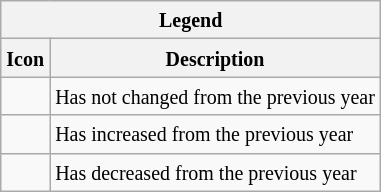<table class="wikitable">
<tr>
<th colspan="2"><small>Legend</small></th>
</tr>
<tr>
<th><small> Icon</small></th>
<th><small> Description</small></th>
</tr>
<tr>
<td></td>
<td><small>Has not changed from the previous year</small></td>
</tr>
<tr>
<td></td>
<td><small>Has increased from the previous year</small></td>
</tr>
<tr>
<td></td>
<td><small>Has decreased from the previous year</small></td>
</tr>
</table>
